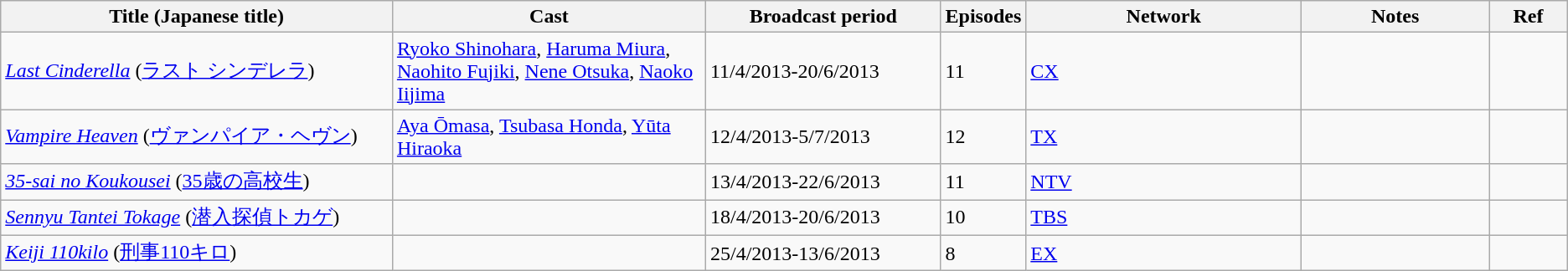<table class="wikitable">
<tr>
<th style="width:25%;">Title (Japanese title)</th>
<th style="width:20%;">Cast</th>
<th style="width:15%;">Broadcast period</th>
<th style="width:5%;">Episodes</th>
<th>Network</th>
<th>Notes</th>
<th style="width:5%;">Ref</th>
</tr>
<tr>
<td><em><a href='#'>Last Cinderella</a></em> (<a href='#'>ラスト シンデレラ</a>)</td>
<td><a href='#'>Ryoko Shinohara</a>, <a href='#'>Haruma Miura</a>, <a href='#'>Naohito Fujiki</a>, <a href='#'>Nene Otsuka</a>, <a href='#'>Naoko Iijima</a></td>
<td>11/4/2013-20/6/2013</td>
<td>11</td>
<td><a href='#'>CX</a></td>
<td></td>
<td></td>
</tr>
<tr>
<td><em><a href='#'>Vampire Heaven</a></em> (<a href='#'>ヴァンパイア・ヘヴン</a>)</td>
<td><a href='#'>Aya Ōmasa</a>, <a href='#'>Tsubasa Honda</a>, <a href='#'>Yūta Hiraoka</a></td>
<td>12/4/2013-5/7/2013</td>
<td>12</td>
<td><a href='#'>TX</a></td>
<td></td>
<td></td>
</tr>
<tr>
<td><em><a href='#'>35-sai no Koukousei</a></em> (<a href='#'>35歳の高校生</a>)</td>
<td></td>
<td>13/4/2013-22/6/2013</td>
<td>11</td>
<td><a href='#'>NTV</a></td>
<td></td>
<td></td>
</tr>
<tr>
<td><em><a href='#'>Sennyu Tantei Tokage</a></em> (<a href='#'>潜入探偵トカゲ</a>)</td>
<td></td>
<td>18/4/2013-20/6/2013</td>
<td>10</td>
<td><a href='#'>TBS</a></td>
<td></td>
<td></td>
</tr>
<tr>
<td><em><a href='#'>Keiji 110kilo</a></em> (<a href='#'>刑事110キロ</a>)</td>
<td></td>
<td>25/4/2013-13/6/2013</td>
<td>8</td>
<td><a href='#'>EX</a></td>
<td></td>
<td></td>
</tr>
</table>
